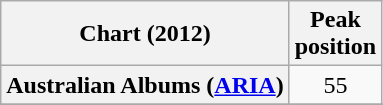<table class="wikitable sortable plainrowheaders" style="text-align:center">
<tr>
<th>Chart (2012)</th>
<th>Peak<br>position</th>
</tr>
<tr>
<th scope="row">Australian Albums (<a href='#'>ARIA</a>)</th>
<td>55</td>
</tr>
<tr>
</tr>
<tr>
</tr>
<tr>
</tr>
<tr>
</tr>
<tr>
</tr>
<tr>
</tr>
<tr>
</tr>
</table>
